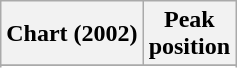<table class="wikitable sortable">
<tr>
<th align="left">Chart (2002)</th>
<th align="left">Peak<br>position</th>
</tr>
<tr>
</tr>
<tr>
</tr>
</table>
